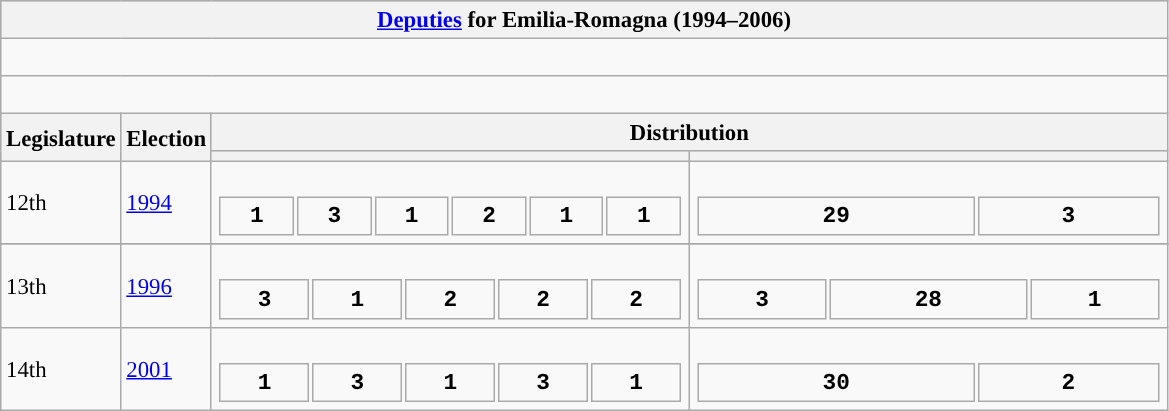<table class="wikitable" style="font-size:95%;">
<tr bgcolor="#CCCCCC">
<th colspan="4"><a href='#'>Deputies</a> for Emilia-Romagna (1994–2006)</th>
</tr>
<tr>
<td colspan="4"><br>









</td>
</tr>
<tr>
<td colspan="4"><br>




</td>
</tr>
<tr bgcolor="#CCCCCC">
<th rowspan=2>Legislature</th>
<th rowspan=2>Election</th>
<th colspan=2>Distribution</th>
</tr>
<tr>
<th></th>
<th></th>
</tr>
<tr>
<td>12th</td>
<td><a href='#'>1994</a></td>
<td><br><table style="width:20.5em; font-size:100%; text-align:center; font-family:Courier New;">
<tr style="font-weight:bold">
<td style="background:">1</td>
<td style="background:">3</td>
<td style="background:">1</td>
<td style="background:">2</td>
<td style="background:">1</td>
<td style="background:">1</td>
</tr>
</table>
</td>
<td><br><table style="width:20.5em; font-size:100%; text-align:center; font-family:Courier New;">
<tr style="font-weight:bold">
<td style="background:">29</td>
<td style="background:">3</td>
</tr>
</table>
</td>
</tr>
<tr>
</tr>
<tr>
<td>13th</td>
<td><a href='#'>1996</a></td>
<td><br><table style="width:20.5em; font-size:100%; text-align:center; font-family:Courier New;">
<tr style="font-weight:bold">
<td style="background:">3</td>
<td style="background:">1</td>
<td style="background:">2</td>
<td style="background:">2</td>
<td style="background:">2</td>
</tr>
</table>
</td>
<td><br><table style="width:20.5em; font-size:100%; text-align:center; font-family:Courier New;">
<tr style="font-weight:bold">
<td style="background:">3</td>
<td style="background:">28</td>
<td style="background:">1</td>
</tr>
</table>
</td>
</tr>
<tr>
<td>14th</td>
<td><a href='#'>2001</a></td>
<td><br><table style="width:20.5em; font-size:100%; text-align:center; font-family:Courier New;">
<tr style="font-weight:bold">
<td style="background:">1</td>
<td style="background:">3</td>
<td style="background:">1</td>
<td style="background:">3</td>
<td style="background:">1</td>
</tr>
</table>
</td>
<td><br><table style="width:20.5em; font-size:100%; text-align:center; font-family:Courier New;">
<tr style="font-weight:bold">
<td style="background:">30</td>
<td style="background:">2</td>
</tr>
</table>
</td>
</tr>
</table>
